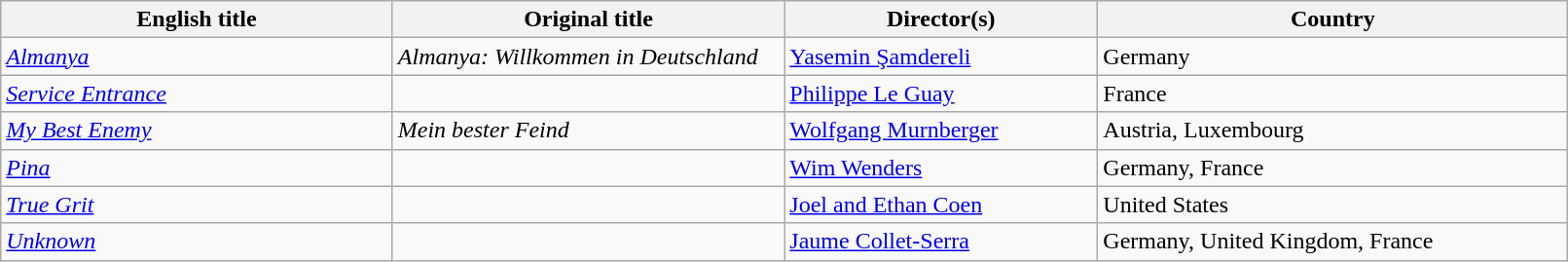<table class="wikitable" width="85%" cellpadding="5">
<tr>
<th width="25%">English title</th>
<th width="25%">Original title</th>
<th width="20%">Director(s)</th>
<th width="30%">Country</th>
</tr>
<tr>
<td><em><a href='#'>Almanya</a></em></td>
<td><em>Almanya: Willkommen in Deutschland</em></td>
<td><a href='#'>Yasemin Şamdereli</a></td>
<td>Germany</td>
</tr>
<tr>
<td><em><a href='#'>Service Entrance</a></em></td>
<td></td>
<td><a href='#'>Philippe Le Guay</a></td>
<td>France</td>
</tr>
<tr>
<td><em><a href='#'>My Best Enemy</a></em></td>
<td><em>Mein bester Feind</em></td>
<td><a href='#'>Wolfgang Murnberger</a></td>
<td>Austria, Luxembourg</td>
</tr>
<tr>
<td><em><a href='#'>Pina</a></em></td>
<td></td>
<td><a href='#'>Wim Wenders</a></td>
<td>Germany, France</td>
</tr>
<tr>
<td><em><a href='#'>True Grit</a></em></td>
<td></td>
<td><a href='#'>Joel and Ethan Coen</a></td>
<td>United States</td>
</tr>
<tr>
<td><em><a href='#'>Unknown</a></em></td>
<td></td>
<td><a href='#'>Jaume Collet-Serra</a></td>
<td>Germany, United Kingdom, France</td>
</tr>
</table>
